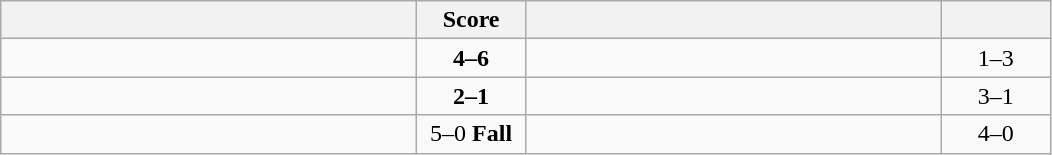<table class="wikitable" style="text-align: center; ">
<tr>
<th align="right" width="270"></th>
<th width="65">Score</th>
<th align="left" width="270"></th>
<th width="65"></th>
</tr>
<tr>
<td align="left"></td>
<td><strong>4–6</strong></td>
<td align="left"><strong></strong></td>
<td>1–3 <strong></strong></td>
</tr>
<tr>
<td align="left"><strong></strong></td>
<td><strong>2–1</strong></td>
<td align="left"></td>
<td>3–1 <strong></strong></td>
</tr>
<tr>
<td align="left"><strong></strong></td>
<td>5–0 <strong>Fall</strong></td>
<td align="left"></td>
<td>4–0 <strong></strong></td>
</tr>
</table>
